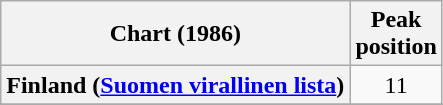<table class="wikitable sortable plainrowheaders" style="text-align:center">
<tr>
<th scope="col">Chart (1986)</th>
<th scope="col">Peak<br>position</th>
</tr>
<tr>
<th scope="row">Finland (<a href='#'>Suomen virallinen lista</a>)</th>
<td>11</td>
</tr>
<tr>
</tr>
<tr>
</tr>
<tr>
</tr>
</table>
